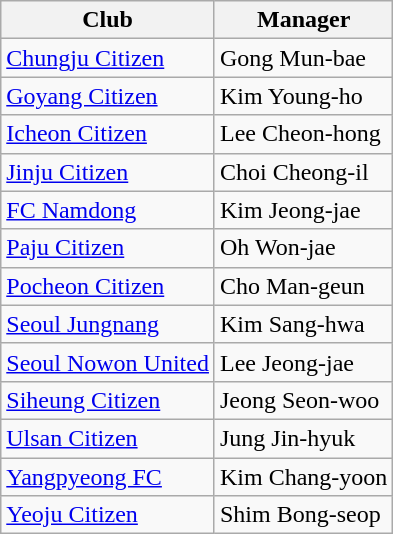<table class="wikitable sortable" style="text-align: left;">
<tr>
<th>Club</th>
<th>Manager</th>
</tr>
<tr>
<td><a href='#'>Chungju Citizen</a></td>
<td> Gong Mun-bae</td>
</tr>
<tr>
<td><a href='#'>Goyang Citizen</a></td>
<td> Kim Young-ho</td>
</tr>
<tr>
<td><a href='#'>Icheon Citizen</a></td>
<td> Lee Cheon-hong</td>
</tr>
<tr>
<td><a href='#'>Jinju Citizen</a></td>
<td> Choi Cheong-il</td>
</tr>
<tr>
<td><a href='#'>FC Namdong</a></td>
<td> Kim Jeong-jae</td>
</tr>
<tr>
<td><a href='#'>Paju Citizen</a></td>
<td> Oh Won-jae</td>
</tr>
<tr>
<td><a href='#'>Pocheon Citizen</a></td>
<td> Cho Man-geun</td>
</tr>
<tr>
<td><a href='#'>Seoul Jungnang</a></td>
<td> Kim Sang-hwa</td>
</tr>
<tr>
<td><a href='#'>Seoul Nowon United</a></td>
<td> Lee Jeong-jae</td>
</tr>
<tr>
<td><a href='#'>Siheung Citizen</a></td>
<td> Jeong Seon-woo</td>
</tr>
<tr>
<td><a href='#'>Ulsan Citizen</a></td>
<td> Jung Jin-hyuk</td>
</tr>
<tr>
<td><a href='#'>Yangpyeong FC</a></td>
<td> Kim Chang-yoon</td>
</tr>
<tr>
<td><a href='#'>Yeoju Citizen</a></td>
<td> Shim Bong-seop</td>
</tr>
</table>
